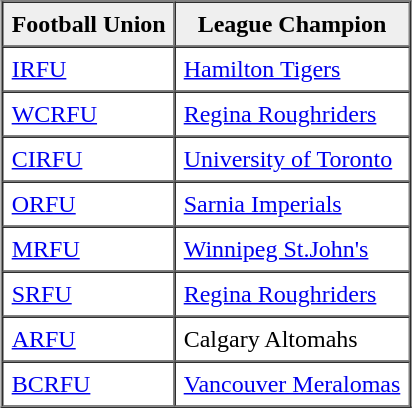<table border="1" cellpadding="5" cellspacing="0" align="center">
<tr>
<th scope="col" style="background:#efefef;">Football Union</th>
<th scope="col" style="background:#efefef;">League Champion</th>
</tr>
<tr>
<td><a href='#'>IRFU</a></td>
<td><a href='#'>Hamilton Tigers</a></td>
</tr>
<tr>
<td><a href='#'>WCRFU</a></td>
<td><a href='#'>Regina Roughriders</a></td>
</tr>
<tr>
<td><a href='#'>CIRFU</a></td>
<td><a href='#'>University of Toronto</a></td>
</tr>
<tr>
<td><a href='#'>ORFU</a></td>
<td><a href='#'>Sarnia Imperials</a></td>
</tr>
<tr>
<td><a href='#'>MRFU</a></td>
<td><a href='#'>Winnipeg St.John's</a></td>
</tr>
<tr>
<td><a href='#'>SRFU</a></td>
<td><a href='#'>Regina Roughriders</a></td>
</tr>
<tr>
<td><a href='#'>ARFU</a></td>
<td>Calgary Altomahs</td>
</tr>
<tr>
<td><a href='#'>BCRFU</a></td>
<td><a href='#'>Vancouver Meralomas</a></td>
</tr>
</table>
